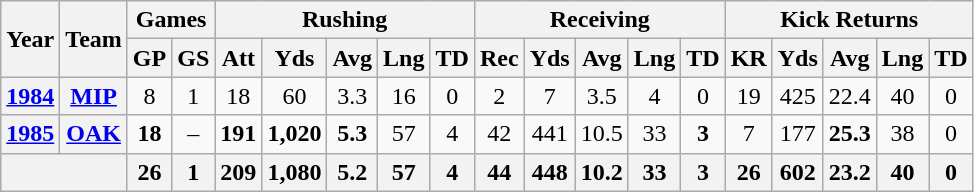<table class=wikitable style="text-align:center">
<tr>
<th rowspan="2">Year</th>
<th rowspan="2">Team</th>
<th colspan="2">Games</th>
<th colspan="5">Rushing</th>
<th colspan="5">Receiving</th>
<th colspan="5">Kick Returns</th>
</tr>
<tr>
<th>GP</th>
<th>GS</th>
<th>Att</th>
<th>Yds</th>
<th>Avg</th>
<th>Lng</th>
<th>TD</th>
<th>Rec</th>
<th>Yds</th>
<th>Avg</th>
<th>Lng</th>
<th>TD</th>
<th>KR</th>
<th>Yds</th>
<th>Avg</th>
<th>Lng</th>
<th>TD</th>
</tr>
<tr>
<th><a href='#'>1984</a></th>
<th><a href='#'>MIP</a></th>
<td>8</td>
<td>1</td>
<td>18</td>
<td>60</td>
<td>3.3</td>
<td>16</td>
<td>0</td>
<td>2</td>
<td>7</td>
<td>3.5</td>
<td>4</td>
<td>0</td>
<td>19</td>
<td>425</td>
<td>22.4</td>
<td>40</td>
<td>0</td>
</tr>
<tr>
<th><a href='#'>1985</a></th>
<th><a href='#'>OAK</a></th>
<td><strong>18</strong></td>
<td>–</td>
<td><strong>191</strong></td>
<td><strong>1,020</strong></td>
<td><strong>5.3</strong></td>
<td>57</td>
<td>4</td>
<td>42</td>
<td>441</td>
<td>10.5</td>
<td>33</td>
<td><strong>3</strong></td>
<td>7</td>
<td>177</td>
<td><strong>25.3</strong></td>
<td>38</td>
<td>0</td>
</tr>
<tr>
<th colspan="2"></th>
<th>26</th>
<th>1</th>
<th>209</th>
<th>1,080</th>
<th>5.2</th>
<th>57</th>
<th>4</th>
<th>44</th>
<th>448</th>
<th>10.2</th>
<th>33</th>
<th>3</th>
<th>26</th>
<th>602</th>
<th>23.2</th>
<th>40</th>
<th>0</th>
</tr>
</table>
